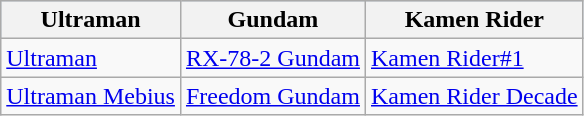<table class="wikitable">
<tr style="background:#b0c4de; text-align:center;">
<th>Ultraman</th>
<th>Gundam</th>
<th>Kamen Rider</th>
</tr>
<tr>
<td><a href='#'>Ultraman</a></td>
<td><a href='#'>RX-78-2 Gundam</a></td>
<td><a href='#'>Kamen Rider#1</a></td>
</tr>
<tr>
<td><a href='#'>Ultraman Mebius</a></td>
<td><a href='#'>Freedom Gundam</a></td>
<td><a href='#'>Kamen Rider Decade</a></td>
</tr>
</table>
